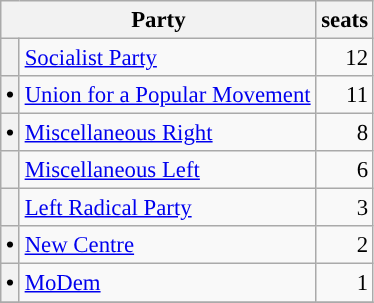<table class="wikitable" style="font-size: 95%;">
<tr>
<th colspan=2>Party</th>
<th>seats</th>
</tr>
<tr>
<th style="background-color: "></th>
<td><a href='#'>Socialist Party</a></td>
<td align="right">12</td>
</tr>
<tr>
<th style="background-color: "><span>•</span></th>
<td><a href='#'>Union for a Popular Movement</a></td>
<td align="right">11</td>
</tr>
<tr>
<th style="background-color: "><span>•</span></th>
<td><a href='#'>Miscellaneous Right</a></td>
<td align="right">8</td>
</tr>
<tr>
<th style="background-color: "></th>
<td><a href='#'>Miscellaneous Left</a></td>
<td align="right">6</td>
</tr>
<tr>
<th style="background-color: "></th>
<td><a href='#'>Left Radical Party</a></td>
<td align="right">3</td>
</tr>
<tr>
<th style="background-color: "><span>•</span></th>
<td><a href='#'>New Centre</a></td>
<td align="right">2</td>
</tr>
<tr>
<th style="background-color: "><span>•</span></th>
<td><a href='#'>MoDem</a></td>
<td align="right">1</td>
</tr>
<tr>
</tr>
</table>
